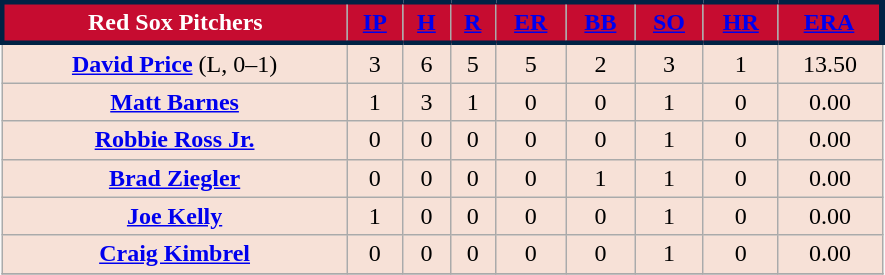<table class="wikitable" style=width:590px;>
<tr>
<th style="background:#c60c30; color:#fff; border-top: 3px solid #024; border-bottom: 3px solid #024; border-left: 3px solid #024;">Red Sox Pitchers</th>
<th style="background:#c60c30; border-top: 3px solid #024; border-bottom: 3px solid #024;"><a href='#'><span>IP</span></a></th>
<th style="background:#c60c30; border-top: 3px solid #024; border-bottom: 3px solid #024;"><a href='#'><span>H</span></a></th>
<th style="background:#c60c30; border-top: 3px solid #024; border-bottom: 3px solid #024;"><a href='#'><span>R</span></a></th>
<th style="background:#c60c30; border-top: 3px solid #024; border-bottom: 3px solid #024;"><a href='#'><span>ER</span></a></th>
<th style="background:#c60c30; border-top: 3px solid #024; border-bottom: 3px solid #024;"><a href='#'><span>BB</span></a></th>
<th style="background:#c60c30; border-top: 3px solid #024; border-bottom: 3px solid #024;"><a href='#'><span>SO</span></a></th>
<th style="background:#c60c30; border-top: 3px solid #024; border-bottom: 3px solid #024;"><a href='#'><span>HR</span></a></th>
<th style="background:#c60c30; border-top: 3px solid #024; border-bottom: 3px solid #024; border-right: 4px solid #024;"><a href='#'><span>ERA</span></a></th>
</tr>
<tr style="text-align:center; background:#f7e1d7;">
<td><strong><a href='#'>David Price</a></strong> (L, 0–1)</td>
<td>3 </td>
<td>6</td>
<td>5</td>
<td>5</td>
<td>2</td>
<td>3</td>
<td>1</td>
<td>13.50</td>
</tr>
<tr style="text-align:center; background:#f7e1d7;">
<td><strong><a href='#'>Matt Barnes</a></strong></td>
<td>1 </td>
<td>3</td>
<td>1</td>
<td>0</td>
<td>0</td>
<td>1</td>
<td>0</td>
<td>0.00</td>
</tr>
<tr style="text-align:center; background:#f7e1d7;">
<td><strong><a href='#'>Robbie Ross Jr.</a></strong></td>
<td>0 </td>
<td>0</td>
<td>0</td>
<td>0</td>
<td>0</td>
<td>1</td>
<td>0</td>
<td>0.00</td>
</tr>
<tr style="text-align:center; background:#f7e1d7;">
<td><strong><a href='#'>Brad Ziegler</a></strong></td>
<td>0 </td>
<td>0</td>
<td>0</td>
<td>0</td>
<td>1</td>
<td>1</td>
<td>0</td>
<td>0.00</td>
</tr>
<tr style="text-align:center; background:#f7e1d7;">
<td><strong><a href='#'>Joe Kelly</a></strong></td>
<td>1 </td>
<td>0</td>
<td>0</td>
<td>0</td>
<td>0</td>
<td>1</td>
<td>0</td>
<td>0.00</td>
</tr>
<tr style="text-align:center; background:#f7e1d7;">
<td><strong><a href='#'>Craig Kimbrel</a></strong></td>
<td>0 </td>
<td>0</td>
<td>0</td>
<td>0</td>
<td>0</td>
<td>1</td>
<td>0</td>
<td>0.00</td>
</tr>
<tr>
</tr>
</table>
